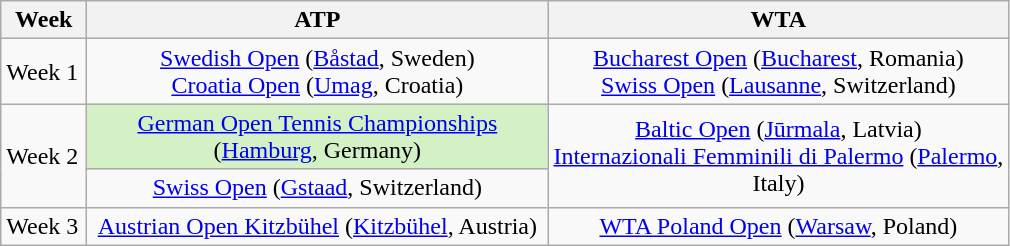<table class="wikitable">
<tr valign= bottom>
<th style="width:50px;">Week</th>
<th style="width:300px;">ATP</th>
<th style="width:300px;">WTA</th>
</tr>
<tr>
<td>Week 1</td>
<td style="text-align:center;"><a href='#'>Swedish Open</a> (<a href='#'>Båstad</a>, Sweden)<br><a href='#'>Croatia Open</a> (<a href='#'>Umag</a>, Croatia)</td>
<td style="text-align:center;"><a href='#'>Bucharest Open</a> (<a href='#'>Bucharest</a>, Romania)<br><a href='#'>Swiss Open</a> (<a href='#'>Lausanne</a>, Switzerland)</td>
</tr>
<tr>
<td rowspan="2">Week 2</td>
<td bgcolor=#D4F1C5 style="text-align:center;"><a href='#'>German Open Tennis Championships</a> (<a href='#'>Hamburg</a>, Germany)</td>
<td rowspan="2" style="text-align: center;"><a href='#'>Baltic Open</a> (<a href='#'>Jūrmala</a>, Latvia)<br><a href='#'>Internazionali Femminili di Palermo</a> (<a href='#'>Palermo</a>, Italy)</td>
</tr>
<tr>
<td style="text-align:center;"><a href='#'>Swiss Open</a> (<a href='#'>Gstaad</a>, Switzerland)</td>
</tr>
<tr>
<td>Week 3</td>
<td style="text-align:center;"><a href='#'>Austrian Open Kitzbühel</a> (<a href='#'>Kitzbühel</a>, Austria)</td>
<td style="text-align:center;"><a href='#'>WTA Poland Open</a> (<a href='#'>Warsaw</a>, Poland)</td>
</tr>
</table>
